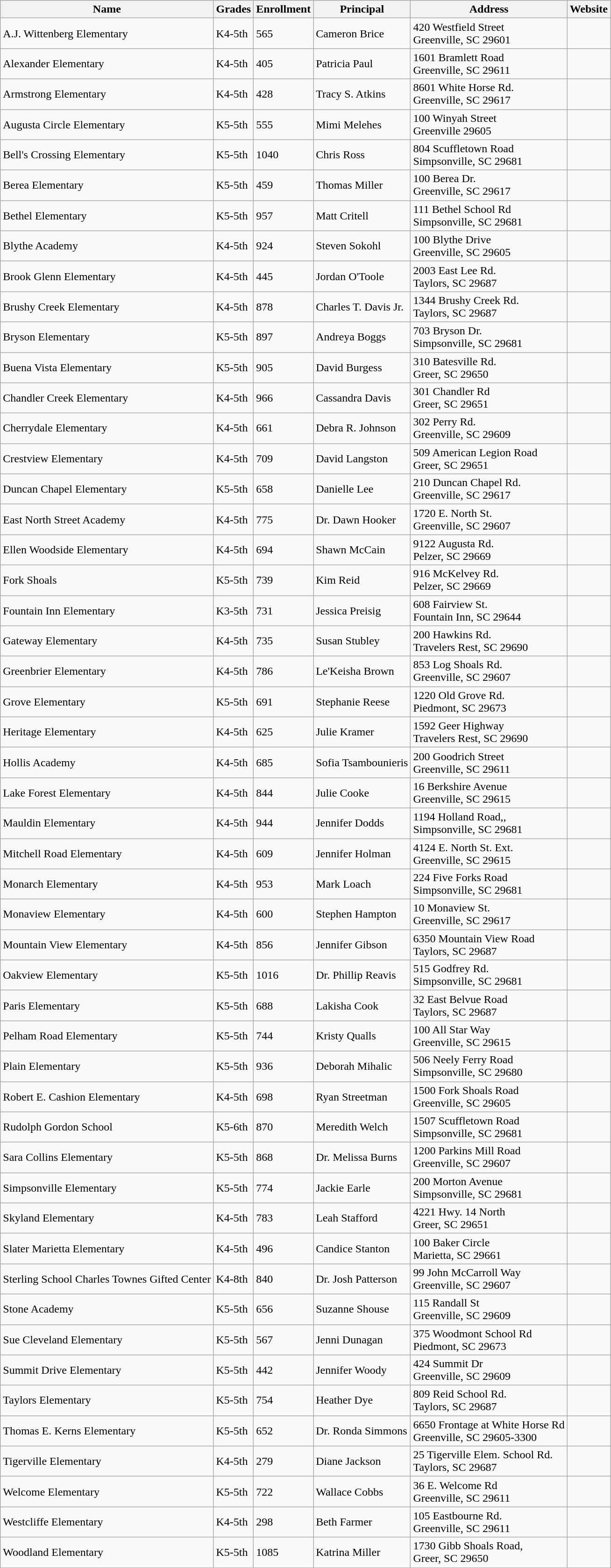<table class="wikitable">
<tr>
<th>Name</th>
<th>Grades</th>
<th>Enrollment</th>
<th>Principal</th>
<th>Address</th>
<th>Website</th>
</tr>
<tr>
<td>A.J. Wittenberg Elementary</td>
<td>K4-5th</td>
<td>565</td>
<td>Cameron Brice</td>
<td>420 Westfield Street<br>Greenville, SC 29601</td>
<td></td>
</tr>
<tr>
<td>Alexander Elementary</td>
<td>K4-5th</td>
<td>405</td>
<td>Patricia Paul</td>
<td>1601 Bramlett Road<br>Greenville, SC 29611</td>
<td></td>
</tr>
<tr>
<td>Armstrong Elementary</td>
<td>K4-5th</td>
<td>428</td>
<td>Tracy S. Atkins</td>
<td>8601 White Horse Rd.<br>Greenville, SC 29617</td>
<td></td>
</tr>
<tr>
<td>Augusta Circle Elementary</td>
<td>K5-5th</td>
<td>555</td>
<td>Mimi Melehes</td>
<td>100 Winyah Street<br>Greenville 29605</td>
<td></td>
</tr>
<tr>
<td>Bell's Crossing Elementary</td>
<td>K5-5th</td>
<td>1040</td>
<td>Chris Ross</td>
<td>804 Scuffletown Road<br>Simpsonville, SC 29681</td>
<td></td>
</tr>
<tr>
<td>Berea Elementary</td>
<td>K5-5th</td>
<td>459</td>
<td>Thomas Miller</td>
<td>100 Berea Dr.<br>Greenville, SC 29617</td>
<td></td>
</tr>
<tr>
<td>Bethel Elementary</td>
<td>K5-5th</td>
<td>957</td>
<td>Matt Critell</td>
<td>111 Bethel School Rd<br>Simpsonville, SC 29681</td>
<td></td>
</tr>
<tr>
<td>Blythe Academy</td>
<td>K4-5th</td>
<td>924</td>
<td>Steven Sokohl</td>
<td>100 Blythe Drive<br>Greenville, SC 29605</td>
<td></td>
</tr>
<tr>
<td>Brook Glenn Elementary</td>
<td>K4-5th</td>
<td>445</td>
<td>Jordan O'Toole</td>
<td>2003 East Lee Rd.<br>Taylors, SC 29687</td>
<td></td>
</tr>
<tr>
<td>Brushy Creek Elementary</td>
<td>K4-5th</td>
<td>878</td>
<td>Charles T. Davis Jr.</td>
<td>1344 Brushy Creek Rd.<br>Taylors, SC 29687</td>
<td></td>
</tr>
<tr>
<td>Bryson Elementary</td>
<td>K5-5th</td>
<td>897</td>
<td>Andreya Boggs</td>
<td>703 Bryson Dr.<br>Simpsonville, SC 29681</td>
<td></td>
</tr>
<tr>
<td>Buena Vista Elementary</td>
<td>K5-5th</td>
<td>905</td>
<td>David Burgess</td>
<td>310 Batesville Rd.<br>Greer, SC 29650</td>
<td></td>
</tr>
<tr>
<td>Chandler Creek Elementary</td>
<td>K4-5th</td>
<td>966</td>
<td>Cassandra Davis</td>
<td>301 Chandler Rd<br>Greer, SC 29651</td>
<td></td>
</tr>
<tr>
<td>Cherrydale Elementary</td>
<td>K4-5th</td>
<td>661</td>
<td>Debra R. Johnson</td>
<td>302 Perry Rd.<br>Greenville, SC 29609</td>
<td></td>
</tr>
<tr>
<td>Crestview Elementary</td>
<td>K4-5th</td>
<td>709</td>
<td>David Langston</td>
<td>509 American Legion Road<br>Greer, SC 29651</td>
<td></td>
</tr>
<tr>
<td>Duncan Chapel Elementary</td>
<td>K5-5th</td>
<td>658</td>
<td>Danielle Lee</td>
<td>210 Duncan Chapel Rd.<br>Greenville, SC 29617</td>
<td></td>
</tr>
<tr>
<td>East North Street Academy</td>
<td>K4-5th</td>
<td>775</td>
<td>Dr. Dawn Hooker</td>
<td>1720 E. North St.<br>Greenville, SC 29607</td>
<td></td>
</tr>
<tr>
<td>Ellen Woodside Elementary</td>
<td>K4-5th</td>
<td>694</td>
<td>Shawn McCain</td>
<td>9122 Augusta Rd.<br>Pelzer, SC 29669</td>
<td></td>
</tr>
<tr>
<td>Fork Shoals</td>
<td>K5-5th</td>
<td>739</td>
<td>Kim Reid</td>
<td>916 McKelvey Rd.<br>Pelzer, SC 29669</td>
<td></td>
</tr>
<tr>
<td>Fountain Inn Elementary</td>
<td>K3-5th</td>
<td>731</td>
<td>Jessica Preisig</td>
<td>608 Fairview St.<br>Fountain Inn, SC 29644</td>
<td></td>
</tr>
<tr>
<td>Gateway Elementary</td>
<td>K4-5th</td>
<td>735</td>
<td>Susan Stubley</td>
<td>200 Hawkins Rd.<br>Travelers Rest, SC 29690</td>
<td></td>
</tr>
<tr>
<td>Greenbrier Elementary</td>
<td>K4-5th</td>
<td>786</td>
<td>Le'Keisha Brown</td>
<td>853 Log Shoals Rd.<br>Greenville, SC 29607</td>
<td></td>
</tr>
<tr>
<td>Grove Elementary</td>
<td>K5-5th</td>
<td>691</td>
<td>Stephanie Reese</td>
<td>1220 Old Grove Rd.<br>Piedmont, SC 29673</td>
<td></td>
</tr>
<tr>
<td>Heritage Elementary</td>
<td>K4-5th</td>
<td>625</td>
<td>Julie Kramer</td>
<td>1592 Geer Highway<br>Travelers Rest, SC 29690</td>
<td></td>
</tr>
<tr>
<td>Hollis Academy</td>
<td>K4-5th</td>
<td>685</td>
<td>Sofia Tsambounieris</td>
<td>200 Goodrich Street<br>Greenville, SC 29611</td>
<td></td>
</tr>
<tr>
<td>Lake Forest Elementary</td>
<td>K4-5th</td>
<td>844</td>
<td>Julie Cooke</td>
<td>16 Berkshire Avenue<br>Greenville, SC 29615</td>
<td></td>
</tr>
<tr>
<td>Mauldin Elementary</td>
<td>K4-5th</td>
<td>944</td>
<td>Jennifer Dodds</td>
<td>1194 Holland Road,,<br>Simpsonville, SC 29681</td>
<td></td>
</tr>
<tr>
<td>Mitchell Road Elementary</td>
<td>K4-5th</td>
<td>609</td>
<td>Jennifer Holman</td>
<td>4124 E. North St. Ext.<br>Greenville, SC 29615</td>
<td></td>
</tr>
<tr>
<td>Monarch Elementary</td>
<td>K4-5th</td>
<td>953</td>
<td>Mark Loach</td>
<td>224 Five Forks Road<br>Simpsonville, SC 29681</td>
<td></td>
</tr>
<tr>
<td>Monaview Elementary</td>
<td>K4-5th</td>
<td>600</td>
<td>Stephen Hampton</td>
<td>10 Monaview St.<br>Greenville, SC 29617</td>
<td></td>
</tr>
<tr>
<td>Mountain View Elementary</td>
<td>K4-5th</td>
<td>856</td>
<td>Jennifer Gibson</td>
<td>6350 Mountain View Road<br>Taylors, SC 29687</td>
<td></td>
</tr>
<tr>
<td>Oakview Elementary</td>
<td>K5-5th</td>
<td>1016</td>
<td>Dr. Phillip Reavis</td>
<td>515 Godfrey Rd.<br>Simpsonville, SC 29681</td>
<td></td>
</tr>
<tr>
<td>Paris Elementary</td>
<td>K5-5th</td>
<td>688</td>
<td>Lakisha Cook</td>
<td>32 East Belvue Road<br>Taylors, SC 29687</td>
<td></td>
</tr>
<tr>
<td>Pelham Road Elementary</td>
<td>K5-5th</td>
<td>744</td>
<td>Kristy Qualls</td>
<td>100 All Star Way<br>Greenville, SC 29615</td>
<td></td>
</tr>
<tr>
<td>Plain Elementary</td>
<td>K5-5th</td>
<td>936</td>
<td>Deborah Mihalic</td>
<td>506 Neely Ferry Road<br>Simpsonville, SC 29680</td>
<td></td>
</tr>
<tr>
<td>Robert E. Cashion Elementary</td>
<td>K4-5th</td>
<td>698</td>
<td>Ryan Streetman</td>
<td>1500 Fork Shoals Road<br>Greenville, SC 29605</td>
<td></td>
</tr>
<tr>
<td>Rudolph Gordon School</td>
<td>K5-6th</td>
<td>870</td>
<td>Meredith Welch</td>
<td>1507 Scuffletown Road<br>Simpsonville, SC 29681</td>
<td></td>
</tr>
<tr>
<td>Sara Collins Elementary</td>
<td>K5-5th</td>
<td>868</td>
<td>Dr. Melissa Burns</td>
<td>1200 Parkins Mill Road<br>Greenville, SC 29607</td>
<td></td>
</tr>
<tr>
<td>Simpsonville Elementary</td>
<td>K5-5th</td>
<td>774</td>
<td>Jackie Earle</td>
<td>200 Morton Avenue<br>Simpsonville, SC 29681</td>
<td></td>
</tr>
<tr>
<td>Skyland Elementary</td>
<td>K4-5th</td>
<td>783</td>
<td>Leah Stafford</td>
<td>4221 Hwy. 14 North<br>Greer, SC 29651</td>
<td></td>
</tr>
<tr>
<td>Slater Marietta Elementary</td>
<td>K4-5th</td>
<td>496</td>
<td>Candice Stanton</td>
<td>100 Baker Circle<br>Marietta, SC 29661</td>
<td></td>
</tr>
<tr>
<td>Sterling School Charles Townes Gifted Center</td>
<td>K4-8th</td>
<td>840</td>
<td>Dr. Josh Patterson</td>
<td>99 John McCarroll Way<br>Greenville, SC 29607</td>
<td></td>
</tr>
<tr>
<td>Stone Academy</td>
<td>K5-5th</td>
<td>656</td>
<td>Suzanne Shouse</td>
<td>115 Randall St<br>Greenville, SC 29609</td>
<td></td>
</tr>
<tr>
<td>Sue Cleveland Elementary</td>
<td>K5-5th</td>
<td>567</td>
<td>Jenni Dunagan</td>
<td>375 Woodmont School Rd<br>Piedmont, SC 29673</td>
<td></td>
</tr>
<tr>
<td>Summit Drive Elementary</td>
<td>K5-5th</td>
<td>442</td>
<td>Jennifer Woody</td>
<td>424 Summit Dr<br>Greenville, SC 29609</td>
<td></td>
</tr>
<tr>
<td>Taylors Elementary</td>
<td>K5-5th</td>
<td>754</td>
<td>Heather Dye</td>
<td>809 Reid School Rd.<br>Taylors, SC 29687</td>
<td></td>
</tr>
<tr>
<td>Thomas E. Kerns Elementary</td>
<td>K5-5th</td>
<td>652</td>
<td>Dr. Ronda Simmons</td>
<td>6650 Frontage at White Horse Rd<br>Greenville, SC 29605-3300</td>
<td></td>
</tr>
<tr>
<td>Tigerville Elementary</td>
<td>K4-5th</td>
<td>279</td>
<td>Diane Jackson</td>
<td>25 Tigerville Elem. School Rd.<br>Taylors, SC 29687</td>
<td></td>
</tr>
<tr>
<td>Welcome Elementary</td>
<td>K5-5th</td>
<td>722</td>
<td>Wallace Cobbs</td>
<td>36 E. Welcome Rd<br>Greenville, SC 29611</td>
<td></td>
</tr>
<tr>
<td>Westcliffe Elementary</td>
<td>K4-5th</td>
<td>298</td>
<td>Beth Farmer</td>
<td>105 Eastbourne Rd.<br>Greenville, SC 29611</td>
<td></td>
</tr>
<tr>
<td>Woodland Elementary</td>
<td>K5-5th</td>
<td>1085</td>
<td>Katrina Miller</td>
<td>1730 Gibb Shoals Road,<br>Greer, SC 29650</td>
<td></td>
</tr>
</table>
